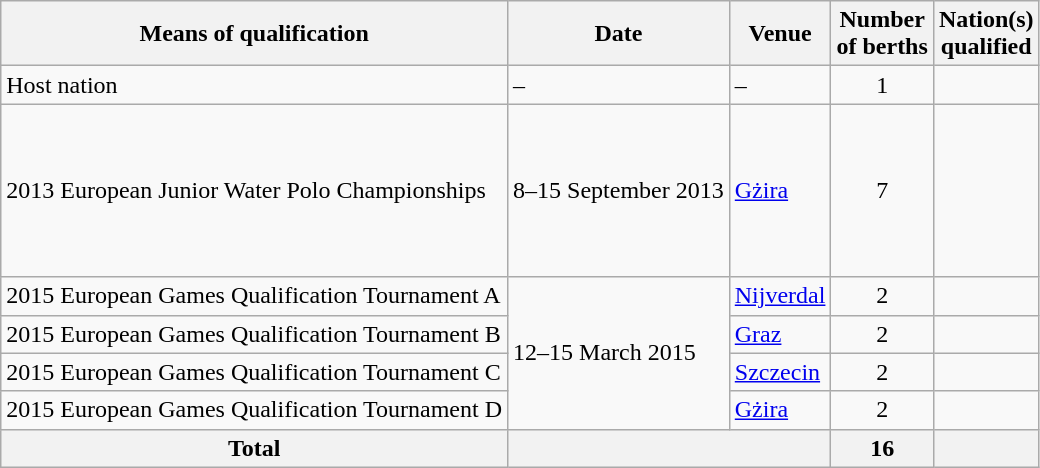<table class="wikitable">
<tr>
<th>Means of qualification</th>
<th>Date</th>
<th>Venue</th>
<th>Number<br>of berths</th>
<th>Nation(s)<br>qualified</th>
</tr>
<tr>
<td>Host nation</td>
<td>–</td>
<td>–</td>
<td align="center">1</td>
<td></td>
</tr>
<tr>
<td>2013 European Junior Water Polo Championships</td>
<td>8–15 September 2013</td>
<td> <a href='#'>Gżira</a></td>
<td align="center">7</td>
<td><br><br><br><br><br><br></td>
</tr>
<tr>
<td>2015 European Games Qualification Tournament A</td>
<td rowspan=4>12–15 March 2015</td>
<td> <a href='#'>Nijverdal</a></td>
<td align="center">2</td>
<td><br></td>
</tr>
<tr>
<td>2015 European Games Qualification Tournament B</td>
<td> <a href='#'>Graz</a></td>
<td align="center">2</td>
<td><br></td>
</tr>
<tr>
<td>2015 European Games Qualification Tournament C</td>
<td> <a href='#'>Szczecin</a></td>
<td align="center">2</td>
<td><br></td>
</tr>
<tr>
<td>2015 European Games Qualification Tournament D</td>
<td> <a href='#'>Gżira</a></td>
<td align="center">2</td>
<td><br></td>
</tr>
<tr>
<th>Total</th>
<th colspan="2"></th>
<th>16</th>
<th></th>
</tr>
</table>
